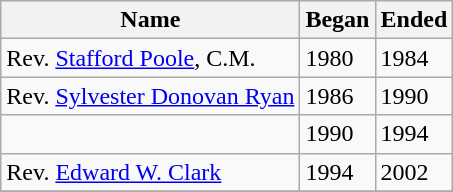<table class="wikitable sortable" border="1">
<tr>
<th>Name</th>
<th>Began</th>
<th>Ended</th>
</tr>
<tr>
<td>Rev. <a href='#'>Stafford Poole</a>, C.M.</td>
<td>1980</td>
<td>1984</td>
</tr>
<tr>
<td>Rev. <a href='#'>Sylvester Donovan Ryan</a></td>
<td>1986</td>
<td>1990</td>
</tr>
<tr>
<td></td>
<td>1990</td>
<td>1994</td>
</tr>
<tr>
<td>Rev. <a href='#'>Edward W. Clark</a></td>
<td>1994</td>
<td>2002</td>
</tr>
<tr>
</tr>
</table>
